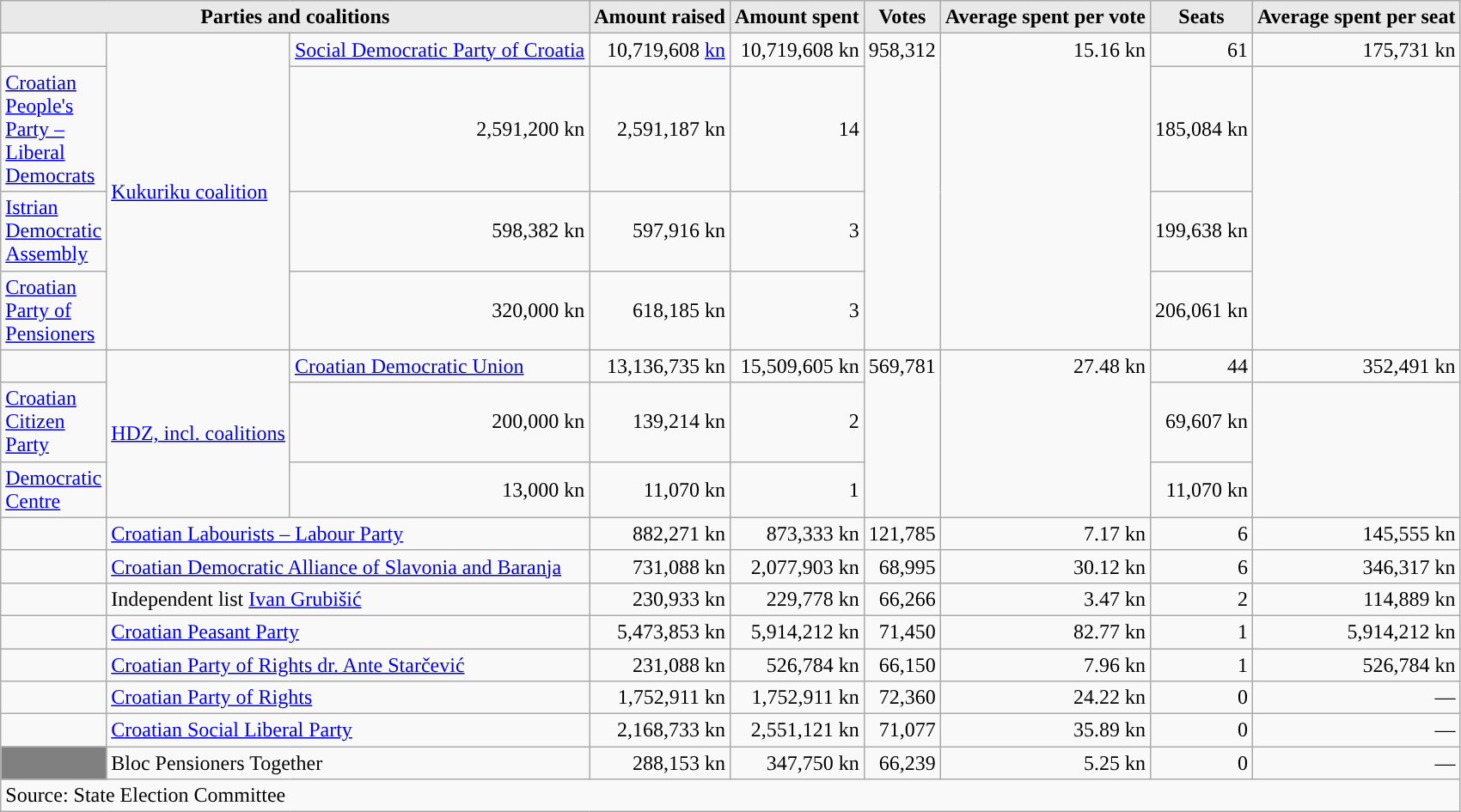<table class="wikitable" border="1">
<tr>
<th style="background-color:#E9E9E9" align=left valign=top colspan=3>Parties and coalitions</th>
<th style="background-color:#E9E9E9">Amount raised</th>
<th style="background-color:#E9E9E9">Amount spent</th>
<th style="background-color:#E9E9E9">Votes</th>
<th style="background-color:#E9E9E9">Average spent per vote</th>
<th style="background-color:#E9E9E9">Seats</th>
<th style="background-color:#E9E9E9">Average spent per seat</th>
</tr>
<tr>
<td width=5px style="background-color:"></td>
<td align=left rowspan=4><a href='#'>Kukuriku coalition</a></td>
<td align=left><a href='#'>Social Democratic Party of Croatia</a></td>
<td align="right">10,719,608 <a href='#'>kn</a></td>
<td align="right">10,719,608 kn</td>
<td align="right" rowspan=4 valign=top>958,312</td>
<td align="right" rowspan=4 valign=top>15.16 kn</td>
<td align="right">61</td>
<td align="right">175,731 kn</td>
</tr>
<tr>
<td align="left"><a href='#'>Croatian People's Party – Liberal Democrats</a></td>
<td align="right">2,591,200 kn</td>
<td align="right">2,591,187 kn</td>
<td align="right">14</td>
<td align="right">185,084 kn</td>
</tr>
<tr>
<td align="left"><a href='#'>Istrian Democratic Assembly</a></td>
<td align="right">598,382 kn</td>
<td align="right">597,916 kn</td>
<td align="right">3</td>
<td align="right">199,638 kn</td>
</tr>
<tr>
<td align="left"><a href='#'>Croatian Party of Pensioners</a></td>
<td align="right">320,000 kn</td>
<td align="right">618,185 kn</td>
<td align="right">3</td>
<td align="right">206,061 kn</td>
</tr>
<tr>
<td style="background-color:"></td>
<td align=left rowspan=3><a href='#'>HDZ, incl. coalitions</a></td>
<td align=left><a href='#'>Croatian Democratic Union</a></td>
<td align="right">13,136,735 kn</td>
<td align="right">15,509,605 kn</td>
<td align="right" rowspan=3 valign=top>569,781</td>
<td align="right" rowspan=3 valign=top>27.48 kn</td>
<td align="right">44</td>
<td align="right">352,491 kn</td>
</tr>
<tr>
<td align="left"><a href='#'>Croatian Citizen Party</a></td>
<td align="right">200,000 kn</td>
<td align="right">139,214 kn</td>
<td align="right">2</td>
<td align="right">69,607 kn</td>
</tr>
<tr>
<td align="left"><a href='#'>Democratic Centre</a></td>
<td align="right">13,000 kn</td>
<td align="right">11,070 kn</td>
<td align="right">1</td>
<td align="right">11,070 kn</td>
</tr>
<tr>
<td style="background-color:"></td>
<td align=left colspan=2><a href='#'>Croatian Labourists – Labour Party</a></td>
<td align="right">882,271 kn</td>
<td align="right">873,333 kn</td>
<td align="right">121,785</td>
<td align="right">7.17 kn</td>
<td align="right">6</td>
<td align="right">145,555 kn</td>
</tr>
<tr>
<td style="background-color:"></td>
<td align=left colspan=2><a href='#'>Croatian Democratic Alliance of Slavonia and Baranja</a></td>
<td align="right">731,088 kn</td>
<td align="right">2,077,903 kn</td>
<td align="right">68,995</td>
<td align="right">30.12 kn</td>
<td align="right">6</td>
<td align="right">346,317 kn</td>
</tr>
<tr>
<td style="background-color:"></td>
<td align=left colspan=2>Independent list <a href='#'>Ivan Grubišić</a></td>
<td align="right">230,933 kn</td>
<td align="right">229,778 kn</td>
<td align="right">66,266</td>
<td align="right">3.47 kn</td>
<td align="right">2</td>
<td align="right">114,889 kn</td>
</tr>
<tr>
<td style="background-color:"></td>
<td align=left colspan=2><a href='#'>Croatian Peasant Party</a></td>
<td align="right">5,473,853 kn</td>
<td align="right">5,914,212 kn</td>
<td align="right">71,450</td>
<td align="right">82.77 kn</td>
<td align="right">1</td>
<td align="right">5,914,212 kn</td>
</tr>
<tr>
<td style="background-color:"></td>
<td align=left colspan=2><a href='#'>Croatian Party of Rights dr. Ante Starčević</a></td>
<td align="right">231,088 kn</td>
<td align="right">526,784 kn</td>
<td align="right">66,150</td>
<td align="right">7.96 kn</td>
<td align="right">1</td>
<td align="right">526,784 kn</td>
</tr>
<tr>
<td style="background-color:"></td>
<td align=left colspan=2><a href='#'>Croatian Party of Rights</a></td>
<td align="right">1,752,911 kn</td>
<td align="right">1,752,911 kn</td>
<td align="right">72,360</td>
<td align="right">24.22 kn</td>
<td align="right">0</td>
<td align="right">—</td>
</tr>
<tr>
<td style="background-color:"></td>
<td align=left colspan=2><a href='#'>Croatian Social Liberal Party</a></td>
<td align="right">2,168,733 kn</td>
<td align="right">2,551,121 kn</td>
<td align="right">71,077</td>
<td align="right">35.89 kn</td>
<td align="right">0</td>
<td align="right">—</td>
</tr>
<tr>
<td style="background-color: grey"></td>
<td align="left" colspan="2">Bloc Pensioners Together</td>
<td align="right">288,153 kn</td>
<td align="right">347,750 kn</td>
<td align="right">66,239</td>
<td align="right">5.25 kn</td>
<td align="right">0</td>
<td align="right">—</td>
</tr>
<tr>
<td align="left" colspan="9">Source: State Election Committee</td>
</tr>
</table>
